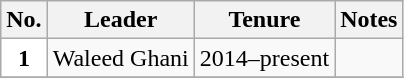<table class="wikitable" style="text-align:center">
<tr ->
<th>No.</th>
<th>Leader</th>
<th>Tenure</th>
<th>Notes</th>
</tr>
<tr ->
<th style="background:white; color:black;">1</th>
<td>Waleed Ghani</td>
<td>2014–present</td>
<td></td>
</tr>
<tr ->
</tr>
</table>
